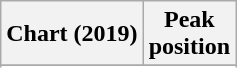<table class="wikitable sortable plainrowheaders" style="text-align:center;">
<tr>
<th>Chart (2019)</th>
<th>Peak<br>position</th>
</tr>
<tr>
</tr>
<tr>
</tr>
<tr>
</tr>
</table>
